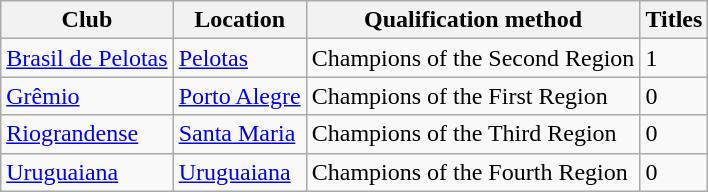<table class="wikitable">
<tr>
<th>Club</th>
<th>Location</th>
<th>Qualification method</th>
<th>Titles</th>
</tr>
<tr>
<td><a href='#'>Brasil de Pelotas</a></td>
<td><a href='#'>Pelotas</a></td>
<td>Champions of the Second Region</td>
<td>1</td>
</tr>
<tr>
<td><a href='#'>Grêmio</a></td>
<td><a href='#'>Porto Alegre</a></td>
<td>Champions of the First Region</td>
<td>0</td>
</tr>
<tr>
<td><a href='#'>Riograndense</a></td>
<td><a href='#'>Santa Maria</a></td>
<td>Champions of the Third Region</td>
<td>0</td>
</tr>
<tr>
<td><a href='#'>Uruguaiana</a></td>
<td><a href='#'>Uruguaiana</a></td>
<td>Champions of the Fourth Region</td>
<td>0</td>
</tr>
</table>
